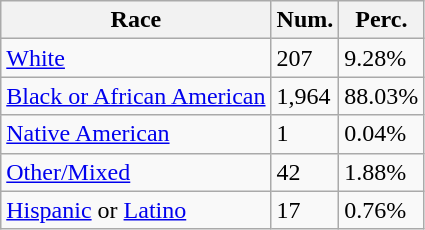<table class="wikitable">
<tr>
<th>Race</th>
<th>Num.</th>
<th>Perc.</th>
</tr>
<tr>
<td><a href='#'>White</a></td>
<td>207</td>
<td>9.28%</td>
</tr>
<tr>
<td><a href='#'>Black or African American</a></td>
<td>1,964</td>
<td>88.03%</td>
</tr>
<tr>
<td><a href='#'>Native American</a></td>
<td>1</td>
<td>0.04%</td>
</tr>
<tr>
<td><a href='#'>Other/Mixed</a></td>
<td>42</td>
<td>1.88%</td>
</tr>
<tr>
<td><a href='#'>Hispanic</a> or <a href='#'>Latino</a></td>
<td>17</td>
<td>0.76%</td>
</tr>
</table>
